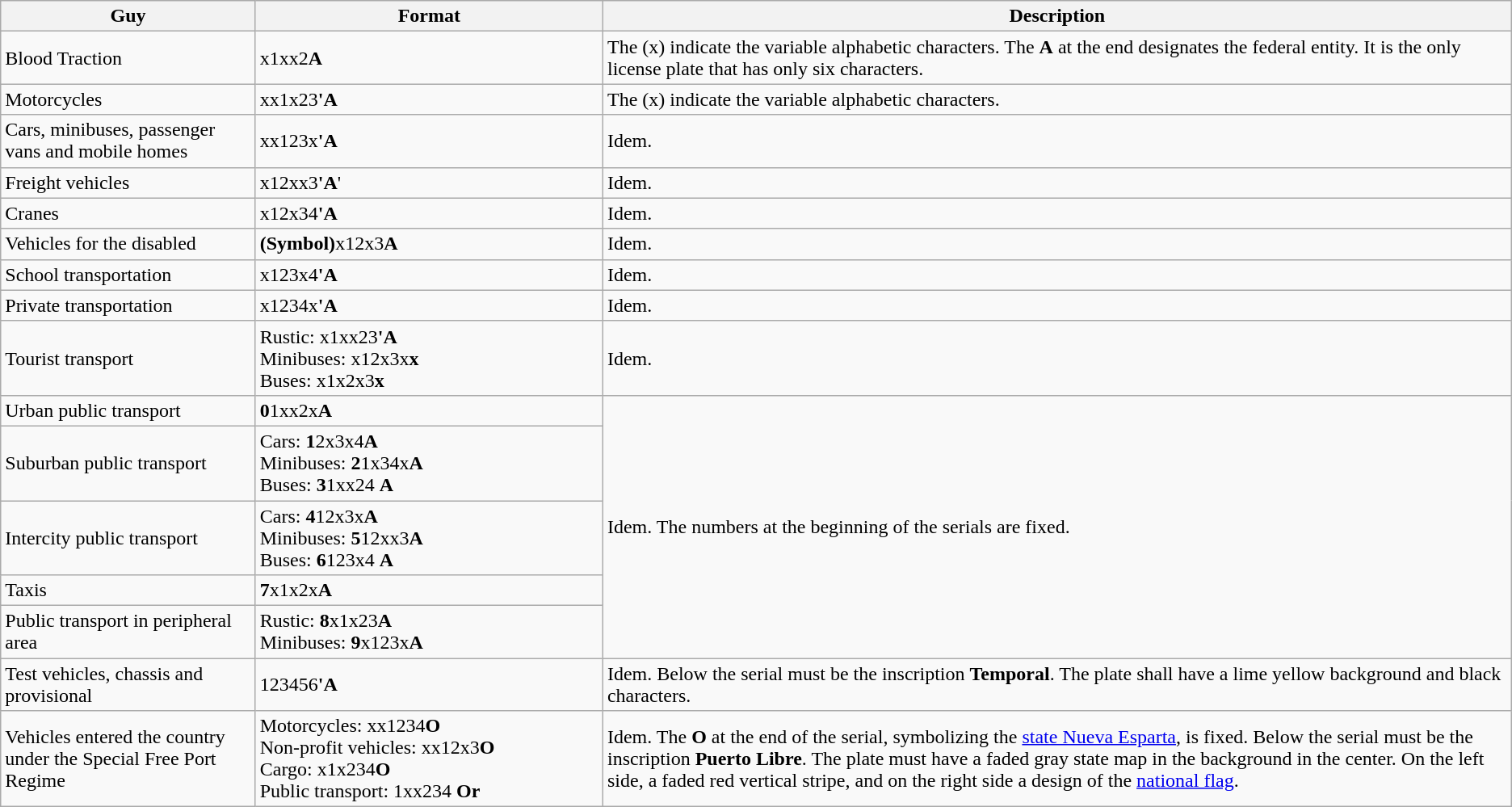<table class="wikitable">
<tr>
<th>Guy</th>
<th width=23%>Format</th>
<th>Description</th>
</tr>
<tr>
<td>Blood Traction</td>
<td>x1xx2<strong>A</strong></td>
<td>The (x) indicate the variable alphabetic characters. The <strong>A</strong> at the end designates the federal entity. It is the only license plate that has only six characters.</td>
</tr>
<tr>
<td>Motorcycles</td>
<td>xx1x23<strong>'A</strong></td>
<td>The (x) indicate the variable alphabetic characters.</td>
</tr>
<tr>
<td>Cars, minibuses, passenger vans and mobile homes</td>
<td>xx123x<strong>'A</strong></td>
<td>Idem.</td>
</tr>
<tr>
<td>Freight vehicles</td>
<td>x12xx3<strong>'A</strong>'</td>
<td>Idem.</td>
</tr>
<tr>
<td>Cranes</td>
<td>x12x34<strong>'A</strong></td>
<td>Idem.</td>
</tr>
<tr>
<td>Vehicles for the disabled</td>
<td><strong>(Symbol)</strong>x12x3<strong>A</strong></td>
<td>Idem.</td>
</tr>
<tr>
<td>School transportation</td>
<td>x123x4<strong>'A</strong></td>
<td>Idem.</td>
</tr>
<tr>
<td>Private transportation</td>
<td>x1234x<strong>'A</strong></td>
<td>Idem.</td>
</tr>
<tr>
<td>Tourist transport</td>
<td>Rustic: x1xx23<strong>'A</strong><br>Minibuses: x12x3x<strong>x</strong><br>Buses: x1x2x3<strong>x</strong></td>
<td>Idem.</td>
</tr>
<tr>
<td>Urban public transport</td>
<td><strong>0</strong>1xx2x<strong>A</strong><br></td>
<td rowspan=5>Idem. The numbers at the beginning of the serials are fixed.</td>
</tr>
<tr>
<td>Suburban public transport</td>
<td>Cars: <strong>1</strong>2x3x4<strong>A</strong><br>Minibuses: <strong>2</strong>1x34x<strong>A</strong><br>Buses: <strong>3</strong>1xx24 <strong>A</strong></td>
</tr>
<tr>
<td>Intercity public transport</td>
<td>Cars: <strong>4</strong>12x3x<strong>A</strong><br>Minibuses: <strong>5</strong>12xx3<strong>A</strong><br>Buses: <strong>6</strong>123x4 <strong>A</strong></td>
</tr>
<tr>
<td>Taxis</td>
<td><strong>7</strong>x1x2x<strong>A</strong></td>
</tr>
<tr>
<td>Public transport in peripheral area</td>
<td>Rustic: <strong>8</strong>x1x23<strong>A</strong><br>Minibuses: <strong>9</strong>x123x<strong>A</strong></td>
</tr>
<tr>
<td>Test vehicles, chassis and provisional</td>
<td>123456<strong>'A</strong></td>
<td>Idem. Below the serial must be the inscription <strong>Temporal</strong>. The plate shall have a lime yellow background and black characters.</td>
</tr>
<tr>
<td>Vehicles entered the country under the Special Free Port Regime</td>
<td>Motorcycles: xx1234<strong>O</strong><br>Non-profit vehicles: xx12x3<strong>O</strong> <br>Cargo: x1x234<strong>O</strong><br>Public transport: 1xx234<strong> Or </strong></td>
<td>Idem. The <strong>O</strong> at the end of the serial, symbolizing the <a href='#'>state Nueva Esparta</a>, is fixed. Below the serial must be the inscription <strong>Puerto Libre</strong>. The plate must have a faded gray state map in the background in the center. On the left side, a faded red vertical stripe, and on the right side a design of the <a href='#'>national flag</a>.</td>
</tr>
</table>
